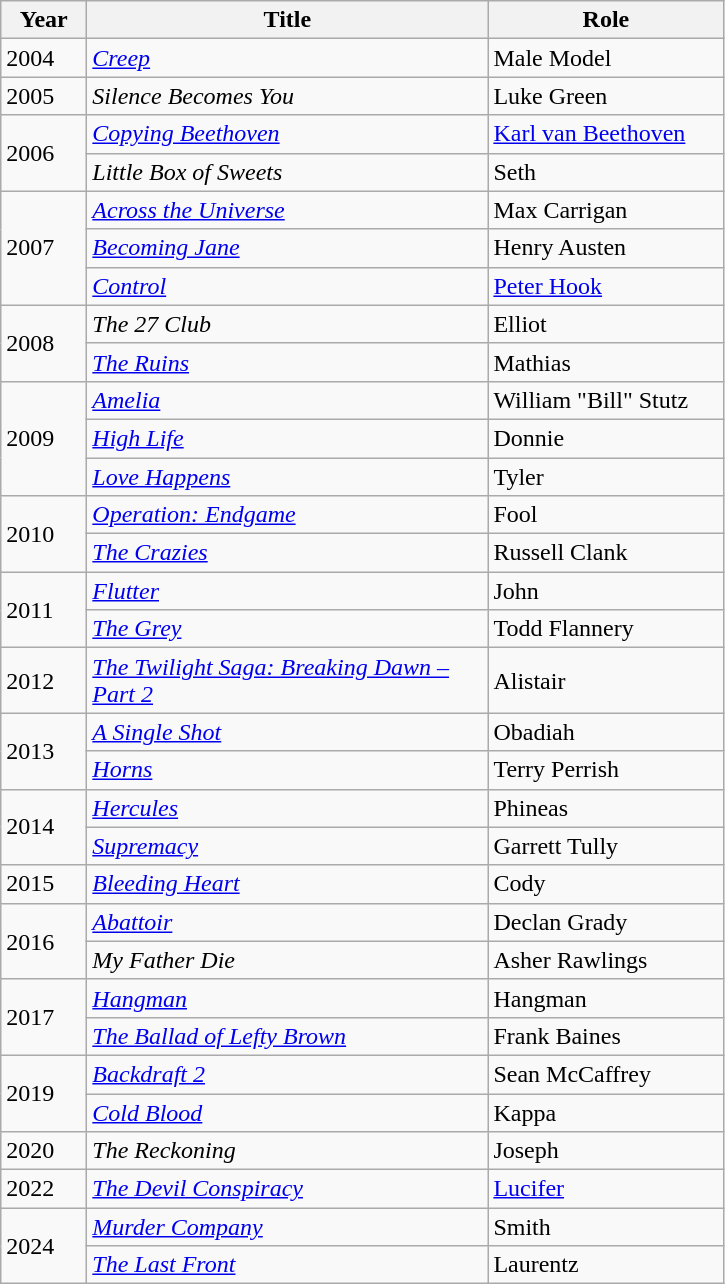<table class="wikitable sortable">
<tr>
<th style="width:50px;">Year</th>
<th style="width:260px;">Title</th>
<th style="width:150px;">Role</th>
</tr>
<tr>
<td>2004</td>
<td><em><a href='#'>Creep</a></em></td>
<td>Male Model</td>
</tr>
<tr>
<td>2005</td>
<td><em>Silence Becomes You</em></td>
<td>Luke Green</td>
</tr>
<tr>
<td rowspan="2">2006</td>
<td><em><a href='#'>Copying Beethoven</a></em></td>
<td><a href='#'>Karl van Beethoven</a></td>
</tr>
<tr>
<td><em>Little Box of Sweets</em></td>
<td>Seth</td>
</tr>
<tr>
<td rowspan="3">2007</td>
<td><em><a href='#'>Across the Universe</a></em></td>
<td>Max Carrigan</td>
</tr>
<tr>
<td><em><a href='#'>Becoming Jane</a></em></td>
<td>Henry Austen</td>
</tr>
<tr>
<td><em><a href='#'>Control</a></em></td>
<td><a href='#'>Peter Hook</a></td>
</tr>
<tr>
<td rowspan="2">2008</td>
<td><em>The 27 Club</em></td>
<td>Elliot</td>
</tr>
<tr>
<td><em><a href='#'>The Ruins</a></em></td>
<td>Mathias</td>
</tr>
<tr>
<td rowspan="3">2009</td>
<td><em><a href='#'>Amelia</a></em></td>
<td>William "Bill" Stutz</td>
</tr>
<tr>
<td><em><a href='#'>High Life</a></em></td>
<td>Donnie</td>
</tr>
<tr>
<td><em><a href='#'>Love Happens</a></em></td>
<td>Tyler</td>
</tr>
<tr>
<td rowspan="2">2010</td>
<td><em><a href='#'>Operation: Endgame</a></em></td>
<td>Fool</td>
</tr>
<tr>
<td><em><a href='#'>The Crazies</a></em></td>
<td>Russell Clank</td>
</tr>
<tr>
<td rowspan="2">2011</td>
<td><em><a href='#'>Flutter</a></em></td>
<td>John</td>
</tr>
<tr>
<td><em><a href='#'>The Grey</a></em></td>
<td>Todd Flannery</td>
</tr>
<tr>
<td>2012</td>
<td><em><a href='#'>The Twilight Saga: Breaking Dawn – Part 2</a></em></td>
<td>Alistair</td>
</tr>
<tr>
<td rowspan="2">2013</td>
<td><em><a href='#'>A Single Shot</a></em></td>
<td>Obadiah</td>
</tr>
<tr>
<td><em><a href='#'>Horns</a></em></td>
<td>Terry Perrish</td>
</tr>
<tr>
<td rowspan="2">2014</td>
<td><em><a href='#'>Hercules</a></em></td>
<td>Phineas</td>
</tr>
<tr>
<td><em><a href='#'>Supremacy</a></em></td>
<td>Garrett Tully</td>
</tr>
<tr>
<td>2015</td>
<td><em><a href='#'>Bleeding Heart</a></em></td>
<td>Cody</td>
</tr>
<tr>
<td rowspan="2">2016</td>
<td><em><a href='#'>Abattoir</a></em></td>
<td>Declan Grady</td>
</tr>
<tr>
<td><em>My Father Die</em></td>
<td>Asher Rawlings</td>
</tr>
<tr>
<td rowspan="2">2017</td>
<td><em><a href='#'>Hangman</a></em></td>
<td>Hangman</td>
</tr>
<tr>
<td><em><a href='#'>The Ballad of Lefty Brown</a></em></td>
<td>Frank Baines</td>
</tr>
<tr>
<td rowspan="2">2019</td>
<td><em><a href='#'>Backdraft 2</a></em></td>
<td>Sean McCaffrey</td>
</tr>
<tr>
<td><em><a href='#'>Cold Blood</a></em></td>
<td>Kappa</td>
</tr>
<tr>
<td>2020</td>
<td><em>The Reckoning</em></td>
<td>Joseph</td>
</tr>
<tr>
<td>2022</td>
<td><em><a href='#'>The Devil Conspiracy</a></em></td>
<td><a href='#'>Lucifer</a></td>
</tr>
<tr>
<td rowspan="2">2024</td>
<td><em><a href='#'>Murder Company</a></em></td>
<td>Smith</td>
</tr>
<tr>
<td><em><a href='#'>The Last Front</a></em></td>
<td>Laurentz</td>
</tr>
</table>
